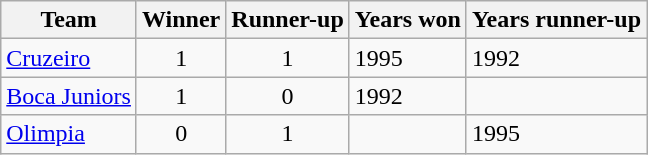<table class="wikitable sortable">
<tr>
<th>Team</th>
<th>Winner</th>
<th>Runner-up</th>
<th>Years won</th>
<th>Years runner-up</th>
</tr>
<tr>
<td> <a href='#'>Cruzeiro</a></td>
<td align=center>1</td>
<td align=center>1</td>
<td>1995</td>
<td>1992</td>
</tr>
<tr>
<td> <a href='#'>Boca Juniors</a></td>
<td align=center>1</td>
<td align=center>0</td>
<td>1992</td>
<td></td>
</tr>
<tr>
<td> <a href='#'>Olimpia</a></td>
<td align=center>0</td>
<td align=center>1</td>
<td></td>
<td>1995</td>
</tr>
</table>
